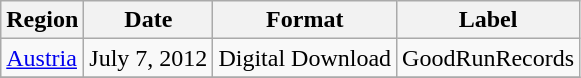<table class=wikitable>
<tr>
<th>Region</th>
<th>Date</th>
<th>Format</th>
<th>Label</th>
</tr>
<tr>
<td><a href='#'>Austria</a></td>
<td>July 7, 2012</td>
<td>Digital Download</td>
<td>GoodRunRecords</td>
</tr>
<tr>
</tr>
</table>
